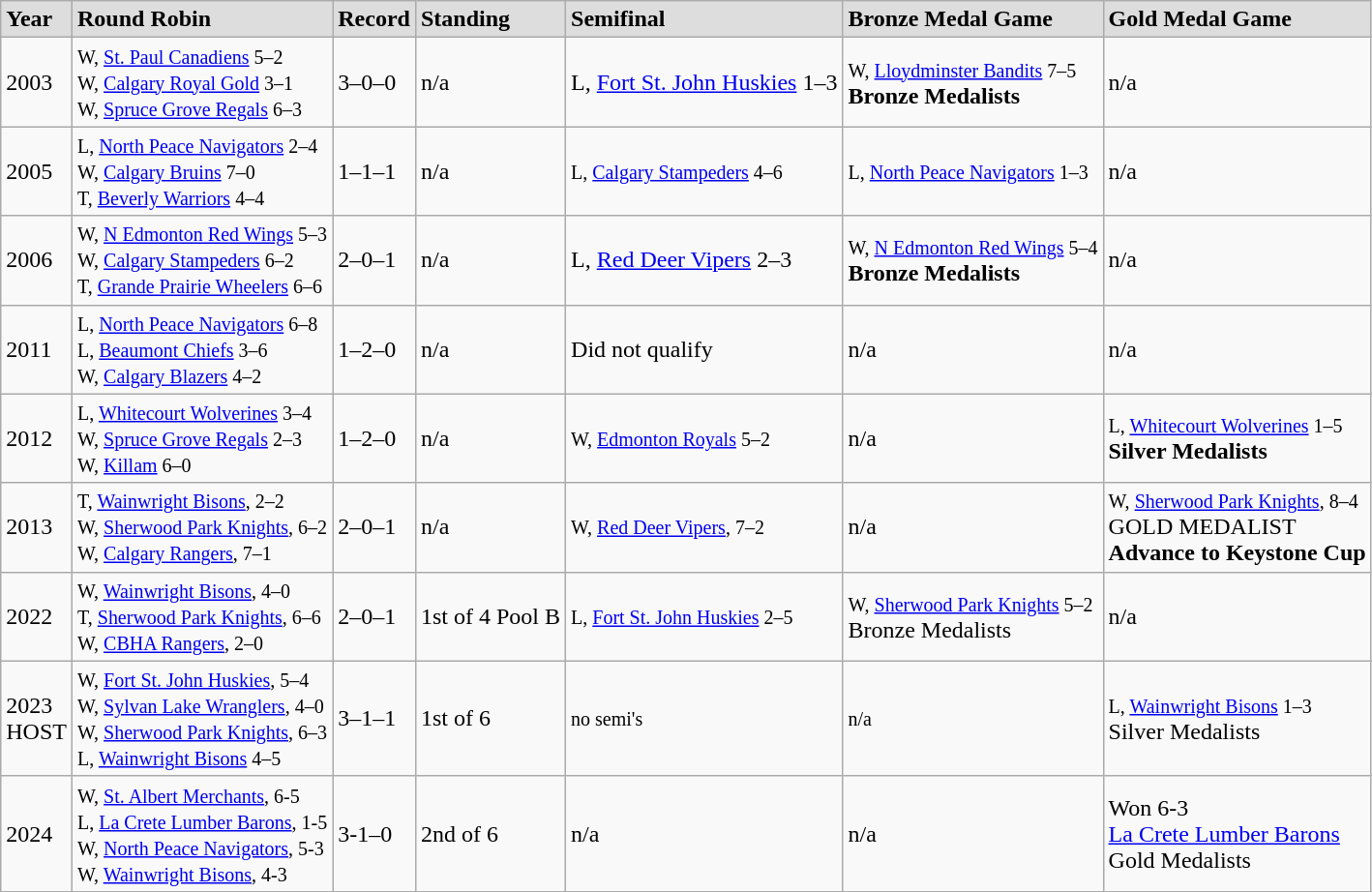<table class="wikitable">
<tr style="font-weight:bold; background-color:#dddddd;" |>
<td>Year</td>
<td>Round Robin</td>
<td>Record</td>
<td>Standing</td>
<td>Semifinal</td>
<td>Bronze Medal Game</td>
<td>Gold Medal Game</td>
</tr>
<tr>
<td>2003</td>
<td><small> W, <a href='#'>St. Paul Canadiens</a> 5–2 <br>W, <a href='#'>Calgary Royal Gold</a> 3–1<br>W, <a href='#'>Spruce Grove Regals</a>  6–3</small></td>
<td>3–0–0</td>
<td>n/a</td>
<td>L, <a href='#'>Fort St. John Huskies</a> 1–3</td>
<td><small> W, <a href='#'>Lloydminster Bandits</a> 7–5</small><br> <strong>Bronze Medalists</strong></td>
<td>n/a</td>
</tr>
<tr>
<td>2005</td>
<td><small> L, <a href='#'>North Peace Navigators</a> 2–4 <br>W, <a href='#'>Calgary Bruins</a> 7–0<br>T, <a href='#'>Beverly Warriors</a> 4–4 </small></td>
<td>1–1–1</td>
<td>n/a</td>
<td><small>L, <a href='#'>Calgary Stampeders</a> 4–6 </small></td>
<td><small>  L, <a href='#'>North Peace Navigators</a> 1–3</small></td>
<td>n/a</td>
</tr>
<tr>
<td>2006</td>
<td><small> W, <a href='#'>N Edmonton Red Wings</a> 5–3<br>W, <a href='#'>Calgary Stampeders</a> 6–2<br>T, <a href='#'>Grande Prairie Wheelers</a> 6–6 </small></td>
<td>2–0–1</td>
<td>n/a</td>
<td>L, <a href='#'>Red Deer Vipers</a> 2–3</td>
<td><small> W, <a href='#'>N Edmonton Red Wings</a> 5–4</small><br> <strong>Bronze Medalists</strong></td>
<td>n/a</td>
</tr>
<tr>
<td>2011</td>
<td><small> L, <a href='#'>North Peace Navigators</a> 6–8<br>L, <a href='#'>Beaumont Chiefs</a> 3–6<br>W, <a href='#'>Calgary Blazers</a> 4–2</small></td>
<td>1–2–0</td>
<td>n/a</td>
<td>Did not qualify</td>
<td>n/a</td>
<td>n/a</td>
</tr>
<tr background-color:#dddddd;">
<td>2012</td>
<td><small> L, <a href='#'>Whitecourt Wolverines</a> 3–4<br>W, <a href='#'>Spruce Grove Regals</a> 2–3<br>W, <a href='#'>Killam</a> 6–0 </small></td>
<td>1–2–0</td>
<td>n/a</td>
<td><small>W, <a href='#'>Edmonton Royals</a> 5–2 </small></td>
<td>n/a</td>
<td><small> L, <a href='#'>Whitecourt Wolverines</a> 1–5</small><br><strong>Silver Medalists<em></td>
</tr>
<tr>
<td>2013</td>
<td><small> T, <a href='#'>Wainwright Bisons</a>, 2–2 <br>W, <a href='#'>Sherwood Park Knights</a>, 6–2 <br>W, <a href='#'>Calgary Rangers</a>, 7–1  </small></td>
<td>2–0–1</td>
<td>n/a</td>
<td><small> W, <a href='#'>Red Deer Vipers</a>, 7–2 </small></td>
<td>n/a</td>
<td><small>  W, <a href='#'>Sherwood Park Knights</a>, 8–4</small><br></strong>GOLD MEDALIST<strong><br>Advance to Keystone Cup</td>
</tr>
<tr>
<td>2022</td>
<td><small> W, <a href='#'>Wainwright Bisons</a>, 4–0 <br>T, <a href='#'>Sherwood Park Knights</a>, 6–6 <br>W, <a href='#'>CBHA Rangers</a>, 2–0  </small></td>
<td>2–0–1</td>
<td></strong>1st of 4 Pool B<strong></td>
<td><small>L, <a href='#'>Fort St. John Huskies</a> 2–5</small></td>
<td><small>W, <a href='#'>Sherwood Park Knights</a> 5–2</small><br> </strong>Bronze Medalists<strong></td>
<td>n/a</td>
</tr>
<tr>
<td>2023<br></em>HOST<em></td>
<td><small> W, <a href='#'>Fort St. John Huskies</a>, 5–4 <br>W, <a href='#'>Sylvan Lake Wranglers</a>, 4–0 <br>W, <a href='#'>Sherwood Park Knights</a>, 6–3<br>L, <a href='#'>Wainwright Bisons</a> 4–5  </small></td>
<td>3–1–1</td>
<td></strong>1st of 6<strong></td>
<td><small>no semi's</small></td>
<td><small>n/a</small></td>
<td><small>L, <a href='#'>Wainwright Bisons</a> 1–3</small><br> </strong>Silver Medalists<strong></td>
</tr>
<tr>
<td>2024</td>
<td align=left><small> W, <a href='#'>St. Albert Merchants</a>, 6-5<br>L, <a href='#'>La Crete Lumber Barons</a>, 1-5<br>W, <a href='#'>North Peace Navigators</a>, 5-3<br>W, <a href='#'>Wainwright Bisons</a>, 4-3<br></small></td>
<td>3-1–0</td>
<td>2nd of 6</td>
<td>n/a</td>
<td>n/a</td>
<td>Won 6-3<br><a href='#'>La Crete Lumber Barons</a><br></strong>Gold Medalists<strong></td>
</tr>
</table>
